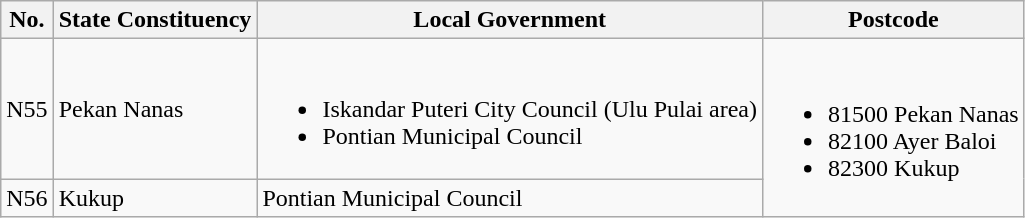<table class="wikitable">
<tr>
<th>No.</th>
<th>State Constituency</th>
<th>Local Government</th>
<th>Postcode</th>
</tr>
<tr>
<td>N55</td>
<td>Pekan Nanas</td>
<td><br><ul><li>Iskandar Puteri City Council (Ulu Pulai area)</li><li>Pontian Municipal Council</li></ul></td>
<td rowspan="2"><br><ul><li>81500 Pekan Nanas</li><li>82100 Ayer Baloi</li><li>82300 Kukup</li></ul></td>
</tr>
<tr>
<td>N56</td>
<td>Kukup</td>
<td>Pontian Municipal Council</td>
</tr>
</table>
